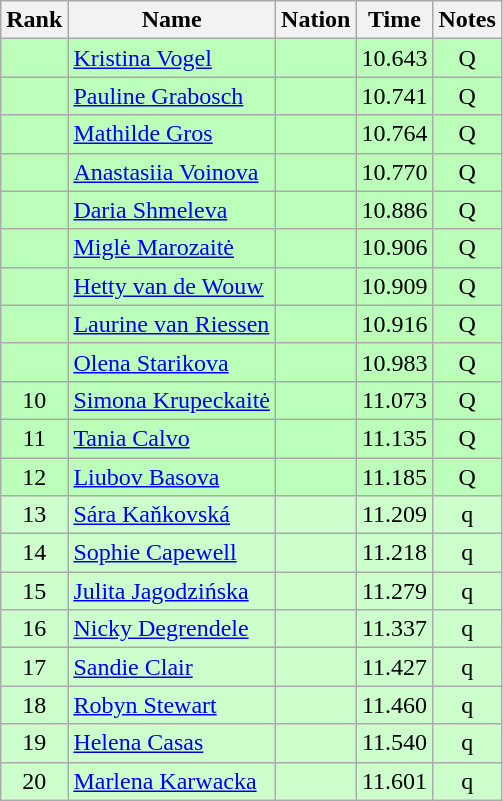<table class="wikitable sortable" style="text-align:center">
<tr>
<th>Rank</th>
<th>Name</th>
<th>Nation</th>
<th>Time</th>
<th>Notes</th>
</tr>
<tr bgcolor=bbffbb>
<td></td>
<td align=left><a href='#'>Kristina Vogel</a></td>
<td align=left></td>
<td>10.643</td>
<td>Q</td>
</tr>
<tr bgcolor=bbffbb>
<td></td>
<td align=left><a href='#'>Pauline Grabosch</a></td>
<td align=left></td>
<td>10.741</td>
<td>Q</td>
</tr>
<tr bgcolor=bbffbb>
<td></td>
<td align=left><a href='#'>Mathilde Gros</a></td>
<td align=left></td>
<td>10.764</td>
<td>Q</td>
</tr>
<tr bgcolor=bbffbb>
<td></td>
<td align=left><a href='#'>Anastasiia Voinova</a></td>
<td align=left></td>
<td>10.770</td>
<td>Q</td>
</tr>
<tr bgcolor=bbffbb>
<td></td>
<td align=left><a href='#'>Daria Shmeleva</a></td>
<td align=left></td>
<td>10.886</td>
<td>Q</td>
</tr>
<tr bgcolor=bbffbb>
<td></td>
<td align=left><a href='#'>Miglė Marozaitė</a></td>
<td align=left></td>
<td>10.906</td>
<td>Q</td>
</tr>
<tr bgcolor=bbffbb>
<td></td>
<td align=left><a href='#'>Hetty van de Wouw</a></td>
<td align=left></td>
<td>10.909</td>
<td>Q</td>
</tr>
<tr bgcolor=bbffbb>
<td></td>
<td align=left><a href='#'>Laurine van Riessen</a></td>
<td align=left></td>
<td>10.916</td>
<td>Q</td>
</tr>
<tr bgcolor=bbffbb>
<td></td>
<td align=left><a href='#'>Olena Starikova</a></td>
<td align=left></td>
<td>10.983</td>
<td>Q</td>
</tr>
<tr bgcolor=bbffbb>
<td>10</td>
<td align=left><a href='#'>Simona Krupeckaitė</a></td>
<td align=left></td>
<td>11.073</td>
<td>Q</td>
</tr>
<tr bgcolor=bbffbb>
<td>11</td>
<td align=left><a href='#'>Tania Calvo</a></td>
<td align=left></td>
<td>11.135</td>
<td>Q</td>
</tr>
<tr bgcolor=bbffbb>
<td>12</td>
<td align=left><a href='#'>Liubov Basova</a></td>
<td align=left></td>
<td>11.185</td>
<td>Q</td>
</tr>
<tr bgcolor=ccffcc>
<td>13</td>
<td align=left><a href='#'>Sára Kaňkovská</a></td>
<td align=left></td>
<td>11.209</td>
<td>q</td>
</tr>
<tr bgcolor=ccffcc>
<td>14</td>
<td align=left><a href='#'>Sophie Capewell</a></td>
<td align=left></td>
<td>11.218</td>
<td>q</td>
</tr>
<tr bgcolor=ccffcc>
<td>15</td>
<td align=left><a href='#'>Julita Jagodzińska</a></td>
<td align=left></td>
<td>11.279</td>
<td>q</td>
</tr>
<tr bgcolor=ccffcc>
<td>16</td>
<td align=left><a href='#'>Nicky Degrendele</a></td>
<td align=left></td>
<td>11.337</td>
<td>q</td>
</tr>
<tr bgcolor=ccffcc>
<td>17</td>
<td align=left><a href='#'>Sandie Clair</a></td>
<td align=left></td>
<td>11.427</td>
<td>q</td>
</tr>
<tr bgcolor=ccffcc>
<td>18</td>
<td align=left><a href='#'>Robyn Stewart</a></td>
<td align=left></td>
<td>11.460</td>
<td>q</td>
</tr>
<tr bgcolor=ccffcc>
<td>19</td>
<td align=left><a href='#'>Helena Casas</a></td>
<td align=left></td>
<td>11.540</td>
<td>q</td>
</tr>
<tr bgcolor=ccffcc>
<td>20</td>
<td align=left><a href='#'>Marlena Karwacka</a></td>
<td align=left></td>
<td>11.601</td>
<td>q</td>
</tr>
</table>
